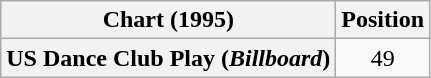<table class="wikitable plainrowheaders" style="text-align:center">
<tr>
<th scope="col">Chart (1995)</th>
<th scope="col">Position</th>
</tr>
<tr>
<th scope="row">US Dance Club Play (<em>Billboard</em>)</th>
<td>49</td>
</tr>
</table>
